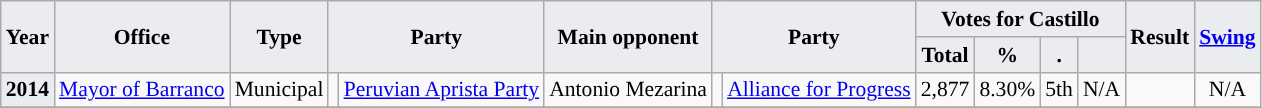<table class="wikitable" style="font-size:90%; text-align:center;">
<tr>
<th style="background-color:#EAECF0;" rowspan=2>Year</th>
<th style="background-color:#EAECF0;" rowspan=2>Office</th>
<th style="background-color:#EAECF0;" rowspan=2>Type</th>
<th style="background-color:#EAECF0;" colspan=2 rowspan=2>Party</th>
<th style="background-color:#EAECF0;" rowspan=2>Main opponent</th>
<th style="background-color:#EAECF0;" colspan=2 rowspan=2>Party</th>
<th style="background-color:#EAECF0;" colspan=4>Votes for Castillo</th>
<th style="background-color:#EAECF0;" rowspan=2>Result</th>
<th style="background-color:#EAECF0;" colspan=2 rowspan=2><a href='#'>Swing</a></th>
</tr>
<tr>
<th style="background-color:#EAECF0;">Total</th>
<th style="background-color:#EAECF0;">%</th>
<th style="background-color:#EAECF0;">.</th>
<th style="background-color:#EAECF0;"></th>
</tr>
<tr>
<th style="background-color:#EAECF0;">2014</th>
<td><a href='#'>Mayor of Barranco</a></td>
<td>Municipal</td>
<td style="background-color:"></td>
<td><a href='#'>Peruvian Aprista Party</a></td>
<td>Antonio Mezarina</td>
<td style="background-color:"></td>
<td><a href='#'>Alliance for Progress</a></td>
<td>2,877</td>
<td>8.30%</td>
<td>5th</td>
<td>N/A</td>
<td></td>
<td colspan=2>N/A</td>
</tr>
<tr>
</tr>
</table>
